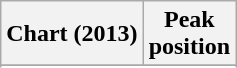<table class="wikitable plainrowheaders sortable">
<tr>
<th scope="col">Chart (2013)</th>
<th scope="col">Peak<br>position</th>
</tr>
<tr>
</tr>
<tr>
</tr>
<tr>
</tr>
<tr>
</tr>
<tr>
</tr>
<tr>
</tr>
<tr>
</tr>
<tr>
</tr>
<tr>
</tr>
<tr>
</tr>
<tr>
</tr>
<tr>
</tr>
</table>
